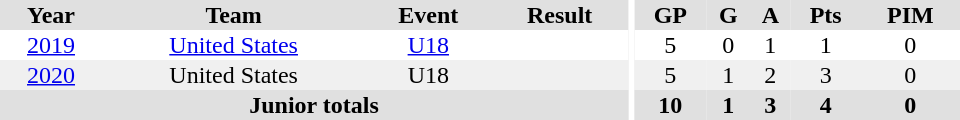<table border="0" cellpadding="1" cellspacing="0" ID="Table3" style="text-align:center; width:40em">
<tr ALIGN="center" bgcolor="#e0e0e0">
<th>Year</th>
<th>Team</th>
<th>Event</th>
<th>Result</th>
<th rowspan="99" bgcolor="#ffffff"></th>
<th>GP</th>
<th>G</th>
<th>A</th>
<th>Pts</th>
<th>PIM</th>
</tr>
<tr>
<td><a href='#'>2019</a></td>
<td><a href='#'>United States</a></td>
<td><a href='#'>U18</a></td>
<td></td>
<td>5</td>
<td>0</td>
<td>1</td>
<td>1</td>
<td>0</td>
</tr>
<tr bgcolor="#f0f0f0">
<td><a href='#'>2020</a></td>
<td>United States</td>
<td>U18</td>
<td></td>
<td>5</td>
<td>1</td>
<td>2</td>
<td>3</td>
<td>0</td>
</tr>
<tr bgcolor="#e0e0e0">
<th colspan="4">Junior totals</th>
<th>10</th>
<th>1</th>
<th>3</th>
<th>4</th>
<th>0</th>
</tr>
</table>
